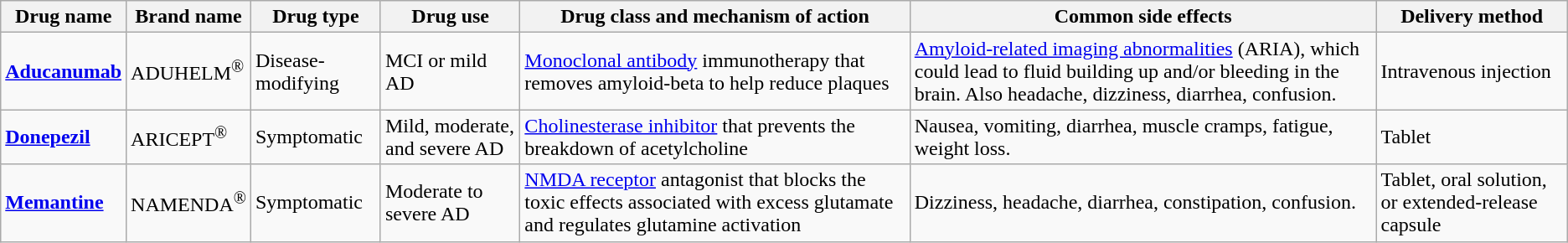<table class="wikitable">
<tr>
<th>Drug name</th>
<th>Brand name</th>
<th>Drug type</th>
<th>Drug use</th>
<th>Drug class and mechanism of action</th>
<th>Common side effects</th>
<th>Delivery method</th>
</tr>
<tr>
<td><strong><a href='#'>Aducanumab</a></strong></td>
<td>ADUHELM<sup>®</sup></td>
<td>Disease-modifying</td>
<td>MCI or mild AD</td>
<td><a href='#'>Monoclonal antibody</a> immunotherapy that removes amyloid-beta to help reduce plaques</td>
<td><a href='#'>Amyloid-related imaging abnormalities</a> (ARIA), which could lead to fluid building up and/or bleeding in the brain. Also headache, dizziness, diarrhea, confusion.</td>
<td>Intravenous injection</td>
</tr>
<tr>
<td><strong><a href='#'>Donepezil</a></strong></td>
<td>ARICEPT<sup>®</sup></td>
<td>Symptomatic</td>
<td>Mild, moderate, and severe AD</td>
<td><a href='#'>Cholinesterase inhibitor</a> that prevents the breakdown of acetylcholine</td>
<td>Nausea, vomiting, diarrhea, muscle cramps, fatigue, weight loss.</td>
<td>Tablet</td>
</tr>
<tr>
<td><strong><a href='#'>Memantine</a></strong></td>
<td>NAMENDA<sup>®</sup></td>
<td>Symptomatic</td>
<td>Moderate to severe AD</td>
<td><a href='#'>NMDA receptor</a> antagonist that blocks the toxic effects associated with excess glutamate and regulates glutamine activation</td>
<td>Dizziness, headache, diarrhea, constipation, confusion.</td>
<td>Tablet, oral solution, or extended-release capsule</td>
</tr>
</table>
